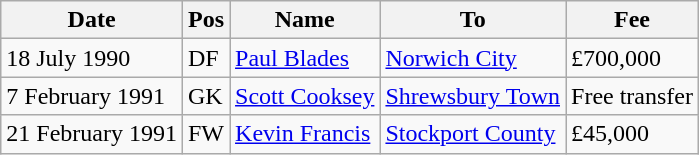<table class="wikitable">
<tr>
<th>Date</th>
<th>Pos</th>
<th>Name</th>
<th>To</th>
<th>Fee</th>
</tr>
<tr>
<td>18 July 1990</td>
<td>DF</td>
<td><a href='#'>Paul Blades</a></td>
<td><a href='#'>Norwich City</a></td>
<td>£700,000</td>
</tr>
<tr>
<td>7 February 1991</td>
<td>GK</td>
<td><a href='#'>Scott Cooksey</a></td>
<td><a href='#'>Shrewsbury Town</a></td>
<td>Free transfer</td>
</tr>
<tr>
<td>21 February 1991</td>
<td>FW</td>
<td><a href='#'>Kevin Francis</a></td>
<td><a href='#'>Stockport County</a></td>
<td>£45,000</td>
</tr>
</table>
